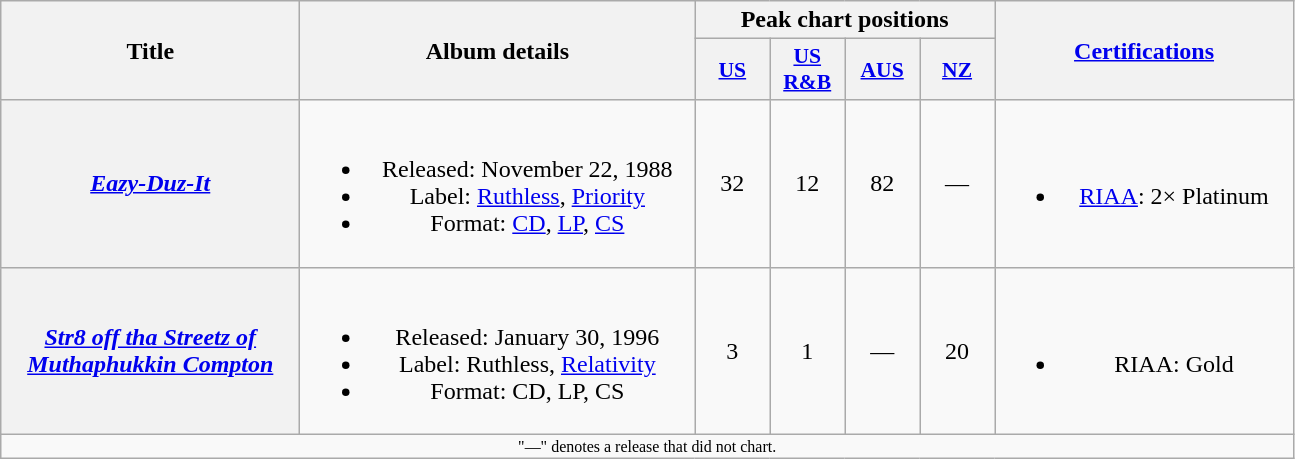<table class="wikitable plainrowheaders" style="text-align:center;">
<tr>
<th scope="col" rowspan="2" style="width:12em;">Title</th>
<th scope="col" rowspan="2" style="width:16em;">Album details</th>
<th scope="col" colspan="4">Peak chart positions</th>
<th scope="col" rowspan="2" style="width:12em;"><a href='#'>Certifications</a></th>
</tr>
<tr>
<th scope="col" style="width:3em;font-size:90%;"><a href='#'>US</a><br></th>
<th scope="col" style="width:3em;font-size:90%;"><a href='#'>US<br>R&B</a><br></th>
<th scope="col" style="width:3em;font-size:90%;"><a href='#'>AUS</a><br></th>
<th scope="col" style="width:3em;font-size:90%;"><a href='#'>NZ</a><br></th>
</tr>
<tr>
<th scope="row"><em><a href='#'>Eazy-Duz-It</a></em></th>
<td><br><ul><li>Released: November 22, 1988</li><li>Label: <a href='#'>Ruthless</a>, <a href='#'>Priority</a></li><li>Format: <a href='#'>CD</a>, <a href='#'>LP</a>, <a href='#'>CS</a></li></ul></td>
<td>32</td>
<td>12</td>
<td>82</td>
<td>—</td>
<td><br><ul><li><a href='#'>RIAA</a>: 2× Platinum</li></ul></td>
</tr>
<tr>
<th scope="row"><em><a href='#'>Str8 off tha Streetz of Muthaphukkin Compton</a></em></th>
<td><br><ul><li>Released: January 30, 1996</li><li>Label: Ruthless, <a href='#'>Relativity</a></li><li>Format: CD, LP, CS</li></ul></td>
<td>3</td>
<td>1</td>
<td>—</td>
<td>20</td>
<td><br><ul><li>RIAA: Gold</li></ul></td>
</tr>
<tr>
<td colspan="7" style="text-align:center; font-size:8pt;">"—" denotes a release that did not chart.</td>
</tr>
</table>
